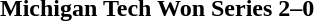<table class="noborder" style="text-align: center; border: none; width: 100%">
<tr>
<th width="97%"><strong>Michigan Tech Won Series 2–0</strong></th>
<th width="3%"></th>
</tr>
</table>
